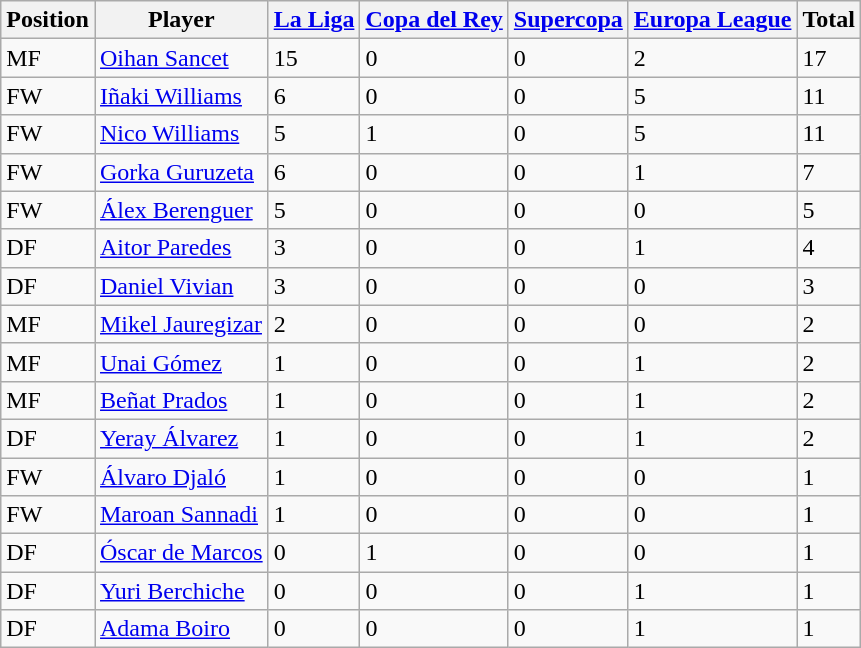<table class="wikitable">
<tr>
<th>Position</th>
<th>Player</th>
<th><a href='#'>La Liga</a></th>
<th><a href='#'>Copa del Rey</a></th>
<th><a href='#'>Supercopa</a></th>
<th><a href='#'>Europa League</a></th>
<th>Total</th>
</tr>
<tr>
<td>MF</td>
<td> <a href='#'>Oihan Sancet</a></td>
<td>15</td>
<td>0</td>
<td>0</td>
<td>2</td>
<td>17</td>
</tr>
<tr>
<td>FW</td>
<td> <a href='#'>Iñaki Williams</a></td>
<td>6</td>
<td>0</td>
<td>0</td>
<td>5</td>
<td>11</td>
</tr>
<tr>
<td>FW</td>
<td> <a href='#'>Nico Williams</a></td>
<td>5</td>
<td>1</td>
<td>0</td>
<td>5</td>
<td>11</td>
</tr>
<tr>
<td>FW</td>
<td> <a href='#'>Gorka Guruzeta</a></td>
<td>6</td>
<td>0</td>
<td>0</td>
<td>1</td>
<td>7</td>
</tr>
<tr>
<td>FW</td>
<td> <a href='#'>Álex Berenguer</a></td>
<td>5</td>
<td>0</td>
<td>0</td>
<td>0</td>
<td>5</td>
</tr>
<tr>
<td>DF</td>
<td> <a href='#'>Aitor Paredes</a></td>
<td>3</td>
<td>0</td>
<td>0</td>
<td>1</td>
<td>4</td>
</tr>
<tr>
<td>DF</td>
<td> <a href='#'>Daniel Vivian</a></td>
<td>3</td>
<td>0</td>
<td>0</td>
<td>0</td>
<td>3</td>
</tr>
<tr>
<td>MF</td>
<td> <a href='#'>Mikel Jauregizar</a></td>
<td>2</td>
<td>0</td>
<td>0</td>
<td>0</td>
<td>2</td>
</tr>
<tr>
<td>MF</td>
<td> <a href='#'>Unai Gómez</a></td>
<td>1</td>
<td>0</td>
<td>0</td>
<td>1</td>
<td>2</td>
</tr>
<tr>
<td>MF</td>
<td> <a href='#'>Beñat Prados</a></td>
<td>1</td>
<td>0</td>
<td>0</td>
<td>1</td>
<td>2</td>
</tr>
<tr>
<td>DF</td>
<td> <a href='#'>Yeray Álvarez</a></td>
<td>1</td>
<td>0</td>
<td>0</td>
<td>1</td>
<td>2</td>
</tr>
<tr>
<td>FW</td>
<td> <a href='#'>Álvaro Djaló</a></td>
<td>1</td>
<td>0</td>
<td>0</td>
<td>0</td>
<td>1</td>
</tr>
<tr>
<td>FW</td>
<td> <a href='#'>Maroan Sannadi</a></td>
<td>1</td>
<td>0</td>
<td>0</td>
<td>0</td>
<td>1</td>
</tr>
<tr>
<td>DF</td>
<td> <a href='#'>Óscar de Marcos</a></td>
<td>0</td>
<td>1</td>
<td>0</td>
<td>0</td>
<td>1</td>
</tr>
<tr>
<td>DF</td>
<td> <a href='#'>Yuri Berchiche</a></td>
<td>0</td>
<td>0</td>
<td>0</td>
<td>1</td>
<td>1</td>
</tr>
<tr>
<td>DF</td>
<td> <a href='#'>Adama Boiro</a></td>
<td>0</td>
<td>0</td>
<td>0</td>
<td>1</td>
<td>1</td>
</tr>
</table>
